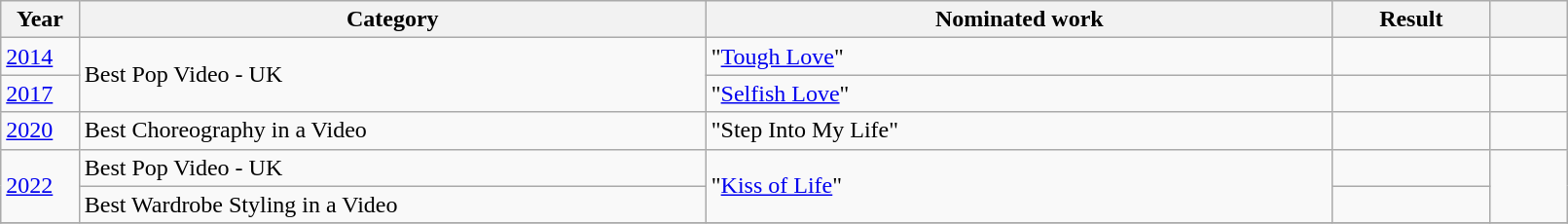<table class="wikitable" style="width:85%;">
<tr>
<th width=5%>Year</th>
<th style="width:40%;">Category</th>
<th style="width:40%;">Nominated work</th>
<th style="width:10%;">Result</th>
<th width=5%></th>
</tr>
<tr>
<td><a href='#'>2014</a></td>
<td rowspan="2">Best Pop Video - UK</td>
<td>"<a href='#'>Tough Love</a>"</td>
<td></td>
<td></td>
</tr>
<tr>
<td><a href='#'>2017</a></td>
<td>"<a href='#'>Selfish Love</a>"</td>
<td></td>
<td></td>
</tr>
<tr>
<td><a href='#'>2020</a></td>
<td>Best Choreography in a Video</td>
<td>"Step Into My Life"</td>
<td></td>
<td></td>
</tr>
<tr>
<td rowspan="2"><a href='#'>2022</a></td>
<td>Best Pop Video - UK</td>
<td rowspan="2">"<a href='#'>Kiss of Life</a>" </td>
<td></td>
<td rowspan="2"></td>
</tr>
<tr>
<td>Best Wardrobe Styling in a Video</td>
<td></td>
</tr>
<tr>
</tr>
</table>
